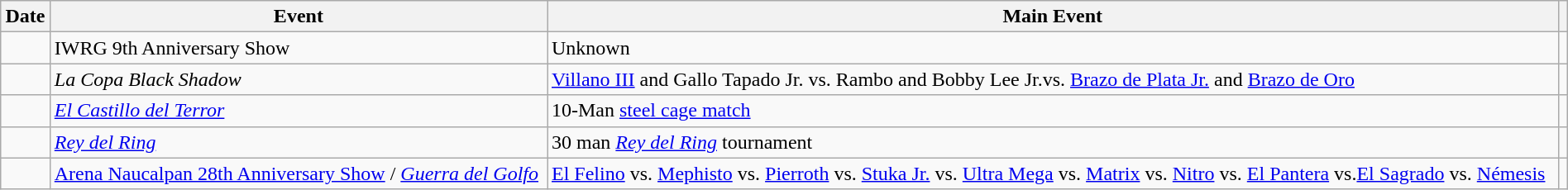<table class="wikitable sortable" width=100%>
<tr>
<th scope="col">Date</th>
<th scope="col">Event</th>
<th class=unsortable scope="col">Main Event</th>
<th class=unsortable scope="col"></th>
</tr>
<tr>
<td></td>
<td>IWRG 9th Anniversary Show</td>
<td>Unknown</td>
<td></td>
</tr>
<tr>
<td></td>
<td><em>La Copa Black Shadow</em></td>
<td><a href='#'>Villano III</a> and Gallo Tapado Jr. vs. Rambo and Bobby Lee Jr.vs. <a href='#'>Brazo de Plata Jr.</a> and <a href='#'>Brazo de Oro</a></td>
<td></td>
</tr>
<tr>
<td></td>
<td><em><a href='#'>El Castillo del Terror</a></em></td>
<td>10-Man <a href='#'>steel cage match</a></td>
<td></td>
</tr>
<tr>
<td></td>
<td><em><a href='#'>Rey del Ring</a></em></td>
<td>30 man <em><a href='#'>Rey del Ring</a></em> tournament</td>
<td></td>
</tr>
<tr>
<td></td>
<td><a href='#'>Arena Naucalpan 28th Anniversary Show</a> / <em><a href='#'>Guerra del Golfo</a></em></td>
<td><a href='#'>El Felino</a> vs. <a href='#'>Mephisto</a> vs. <a href='#'>Pierroth</a> vs. <a href='#'>Stuka Jr.</a> vs. <a href='#'>Ultra Mega</a> vs. <a href='#'>Matrix</a> vs. <a href='#'>Nitro</a> vs. <a href='#'>El Pantera</a> vs.<a href='#'>El Sagrado</a> vs. <a href='#'>Némesis</a></td>
<td></td>
</tr>
</table>
